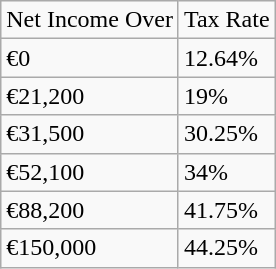<table class="wikitable">
<tr>
<td>Net Income Over</td>
<td>Tax Rate</td>
</tr>
<tr>
<td>€0</td>
<td>12.64%</td>
</tr>
<tr>
<td>€21,200</td>
<td>19%</td>
</tr>
<tr>
<td>€31,500</td>
<td>30.25%</td>
</tr>
<tr>
<td>€52,100</td>
<td>34%</td>
</tr>
<tr>
<td>€88,200</td>
<td>41.75%</td>
</tr>
<tr>
<td>€150,000</td>
<td>44.25%</td>
</tr>
</table>
